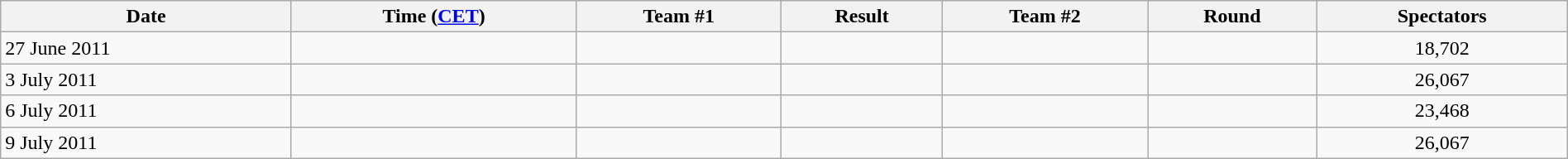<table class="wikitable" style="text-align: left;;" width="100%">
<tr>
<th>Date</th>
<th>Time (<a href='#'>CET</a>)</th>
<th>Team #1</th>
<th>Result</th>
<th>Team #2</th>
<th>Round</th>
<th>Spectators</th>
</tr>
<tr>
<td>27 June 2011</td>
<td></td>
<td align=right></td>
<td style="text-align:center;"></td>
<td></td>
<td></td>
<td style="text-align:center;">18,702</td>
</tr>
<tr>
<td>3 July 2011</td>
<td></td>
<td align=right></td>
<td style="text-align:center;"></td>
<td></td>
<td></td>
<td style="text-align:center;">26,067</td>
</tr>
<tr>
<td>6 July 2011</td>
<td></td>
<td align=right></td>
<td style="text-align:center;"></td>
<td></td>
<td></td>
<td style="text-align:center;">23,468</td>
</tr>
<tr>
<td>9 July 2011</td>
<td></td>
<td align=right></td>
<td style="text-align:center;"></td>
<td></td>
<td></td>
<td style="text-align:center;">26,067</td>
</tr>
</table>
